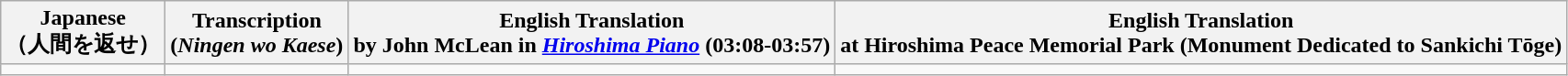<table class="wikitable toptextcells">
<tr>
<th>Japanese<br>（人間を返せ）</th>
<th>Transcription<br>(<em>Ningen wo Kaese</em>)</th>
<th>English Translation<br>by John McLean in
<em><a href='#'>Hiroshima Piano</a></em> (03:08-03:57)</th>
<th>English Translation<br>at Hiroshima Peace Memorial Park
(Monument Dedicated to Sankichi Tōge)</th>
</tr>
<tr>
<td></td>
<td></td>
<td></td>
<td></td>
</tr>
</table>
